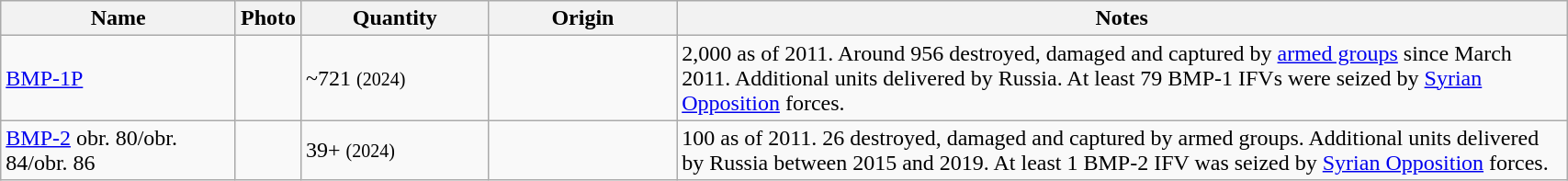<table class="wikitable" style="width:90%;">
<tr>
<th style="width:15%;">Name</th>
<th>Photo</th>
<th style="width:12%;">Quantity</th>
<th style="width:12%;">Origin</th>
<th>Notes</th>
</tr>
<tr>
<td><a href='#'>BMP-1P</a></td>
<td></td>
<td>~721 <small>(2024)</small></td>
<td></td>
<td>2,000 as of 2011. Around 956 destroyed, damaged and captured by <a href='#'>armed groups</a> since March 2011. Additional units delivered by Russia. At least 79 BMP-1 IFVs were seized by <a href='#'>Syrian Opposition</a> forces.</td>
</tr>
<tr>
<td><a href='#'>BMP-2</a> obr. 80/obr. 84/obr. 86</td>
<td></td>
<td>39+ <small>(2024)</small></td>
<td></td>
<td>100 as of 2011. 26 destroyed, damaged and captured by armed groups. Additional units delivered by Russia between 2015 and 2019. At least 1 BMP-2 IFV was seized by <a href='#'>Syrian Opposition</a> forces.</td>
</tr>
</table>
